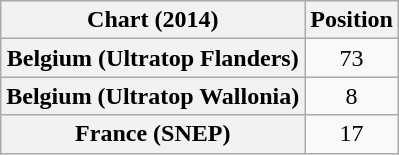<table class="wikitable sortable plainrowheaders" border="1">
<tr>
<th scope="col">Chart (2014)</th>
<th scope="col">Position</th>
</tr>
<tr>
<th scope="row">Belgium (Ultratop Flanders)</th>
<td style="text-align:center">73</td>
</tr>
<tr>
<th scope="row">Belgium (Ultratop Wallonia)</th>
<td style="text-align:center">8</td>
</tr>
<tr>
<th scope="row">France (SNEP)</th>
<td style="text-align:center">17</td>
</tr>
</table>
